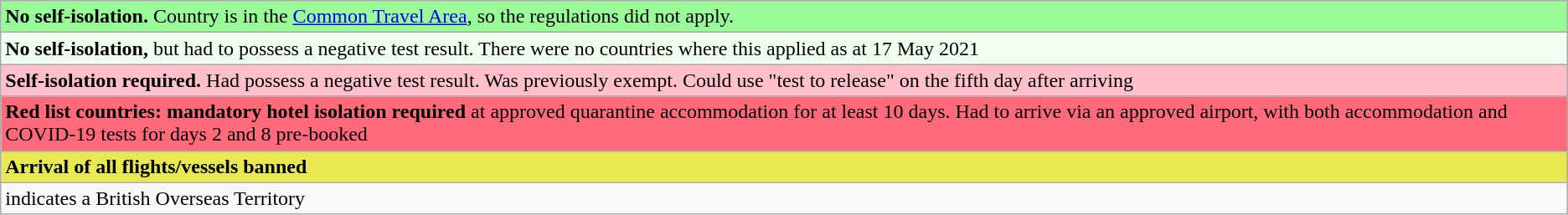<table class="wikitable">
<tr style="background: #98FB98; ">
<td><strong>No self-isolation.</strong> Country is in the <a href='#'>Common Travel Area</a>, so the regulations did not apply.</td>
</tr>
<tr style="background: #F0FFF0; ">
<td><strong>No self-isolation,</strong> but had to possess a negative test result. There were no countries where this applied as at 17 May 2021</td>
</tr>
<tr style="background: #FFC0CB; ">
<td><strong>Self-isolation required.</strong> Had possess a negative test result. Was previously exempt. Could use "test to release" on the fifth day after arriving</td>
</tr>
<tr style="background: #FF6A7B;">
<td><strong>Red list countries: mandatory hotel isolation required</strong> at approved quarantine accommodation for at least 10 days. Had to arrive via an approved airport, with both accommodation and COVID-19 tests for days 2 and 8 pre-booked</td>
</tr>
<tr style="background:#E8E850; " |>
<td><strong>Arrival of all flights/vessels banned</strong></td>
</tr>
<tr>
<td> indicates a British Overseas Territory</td>
</tr>
</table>
